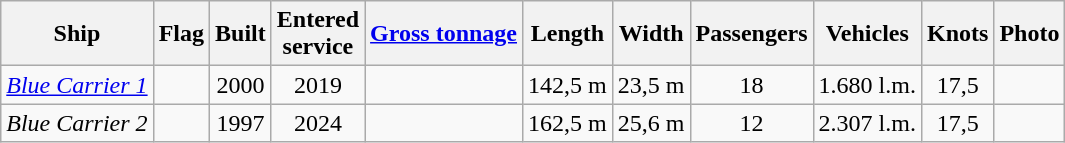<table class="wikitable">
<tr>
<th>Ship</th>
<th>Flag</th>
<th>Built</th>
<th>Entered<br>service</th>
<th><a href='#'>Gross tonnage</a></th>
<th>Length</th>
<th>Width</th>
<th>Passengers</th>
<th>Vehicles</th>
<th>Knots</th>
<th>Photo</th>
</tr>
<tr>
<td><em><a href='#'>Blue Carrier 1</a></em></td>
<td></td>
<td align="Center">2000</td>
<td align="Center">2019</td>
<td align="Center"></td>
<td align="Center">142,5 m</td>
<td align="Center">23,5 m</td>
<td align="Center">18</td>
<td align="Center">1.680 l.m.</td>
<td align="Center">17,5</td>
<td></td>
</tr>
<tr>
<td><em>Blue Carrier 2</em></td>
<td></td>
<td align="Center">1997</td>
<td align="Center">2024</td>
<td align="Center"></td>
<td align="Center">162,5 m</td>
<td align="Center">25,6 m</td>
<td align="Center">12</td>
<td align="Center">2.307 l.m.</td>
<td align="Center">17,5</td>
<td></td>
</tr>
</table>
